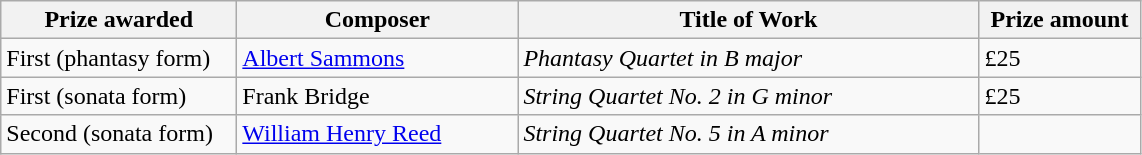<table class="wikitable">
<tr>
<th style="width: 150px;">Prize awarded</th>
<th style="width: 180px;">Composer</th>
<th style="width: 300px;">Title of Work</th>
<th style="width: 100px;">Prize amount</th>
</tr>
<tr>
<td>First (phantasy form)</td>
<td><a href='#'>Albert Sammons</a></td>
<td><em>Phantasy Quartet in B major</em></td>
<td>£25</td>
</tr>
<tr>
<td>First (sonata form)</td>
<td>Frank Bridge</td>
<td><em>String Quartet No. 2 in G minor</em></td>
<td>£25</td>
</tr>
<tr>
<td>Second (sonata form)</td>
<td><a href='#'>William Henry Reed</a></td>
<td><em>String Quartet No. 5 in A minor</em></td>
<td></td>
</tr>
</table>
